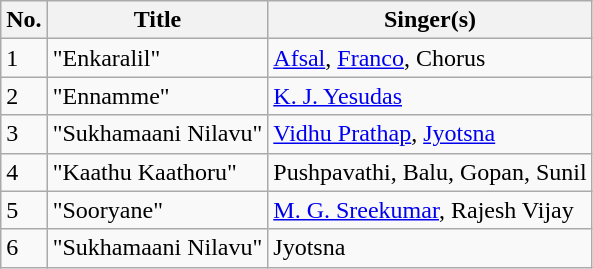<table class="wikitable">
<tr>
<th>No.</th>
<th>Title</th>
<th>Singer(s)</th>
</tr>
<tr>
<td>1</td>
<td>"Enkaralil"</td>
<td><a href='#'>Afsal</a>, <a href='#'>Franco</a>, Chorus</td>
</tr>
<tr>
<td>2</td>
<td>"Ennamme"</td>
<td><a href='#'>K. J. Yesudas</a></td>
</tr>
<tr>
<td>3</td>
<td>"Sukhamaani Nilavu"</td>
<td><a href='#'>Vidhu Prathap</a>, <a href='#'>Jyotsna</a></td>
</tr>
<tr>
<td>4</td>
<td>"Kaathu Kaathoru"</td>
<td>Pushpavathi, Balu, Gopan, Sunil</td>
</tr>
<tr>
<td>5</td>
<td>"Sooryane"</td>
<td><a href='#'>M. G. Sreekumar</a>, Rajesh Vijay</td>
</tr>
<tr>
<td>6</td>
<td>"Sukhamaani Nilavu"</td>
<td>Jyotsna</td>
</tr>
</table>
